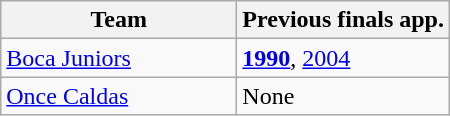<table class="wikitable">
<tr>
<th width=150px>Team</th>
<th>Previous finals app.</th>
</tr>
<tr>
<td> <a href='#'>Boca Juniors</a></td>
<td><strong><a href='#'>1990</a></strong>, <a href='#'>2004</a></td>
</tr>
<tr>
<td> <a href='#'>Once Caldas</a></td>
<td>None</td>
</tr>
</table>
